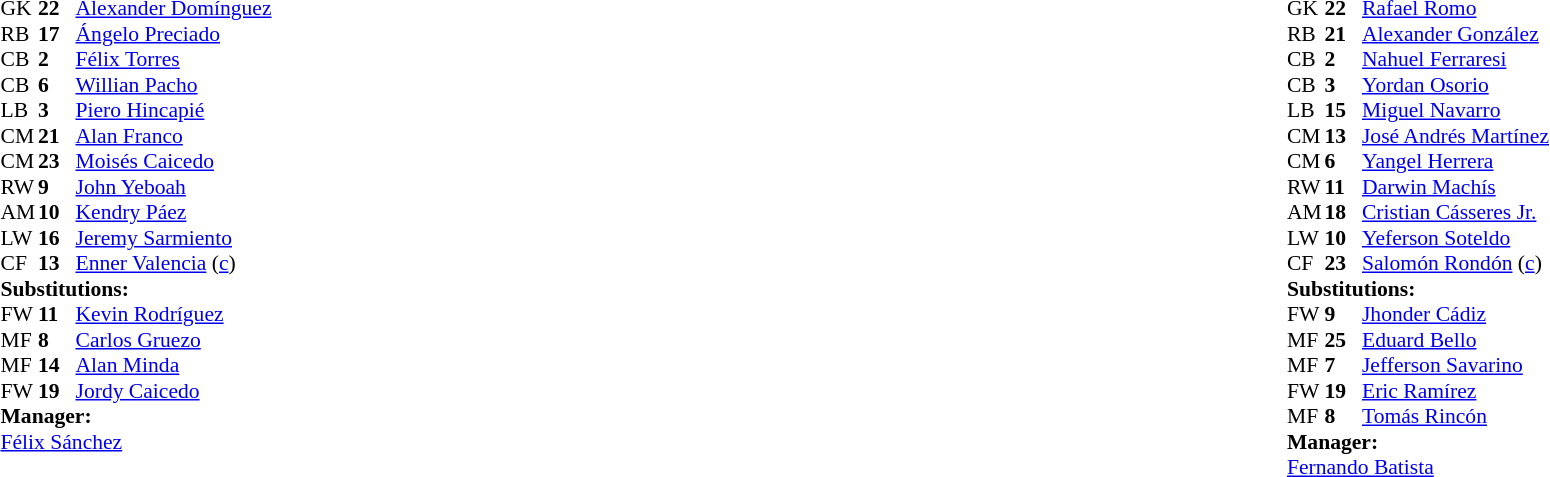<table width="100%">
<tr>
<td valign="top" width="40%"><br><table style="font-size:90%" cellspacing="0" cellpadding="0">
<tr>
<th width=25></th>
<th width=25></th>
</tr>
<tr>
<td>GK</td>
<td><strong>22</strong></td>
<td><a href='#'>Alexander Domínguez</a></td>
</tr>
<tr>
<td>RB</td>
<td><strong>17</strong></td>
<td><a href='#'>Ángelo Preciado</a></td>
</tr>
<tr>
<td>CB</td>
<td><strong>2</strong></td>
<td><a href='#'>Félix Torres</a></td>
</tr>
<tr>
<td>CB</td>
<td><strong>6</strong></td>
<td><a href='#'>Willian Pacho</a></td>
</tr>
<tr>
<td>LB</td>
<td><strong>3</strong></td>
<td><a href='#'>Piero Hincapié</a></td>
</tr>
<tr>
<td>CM</td>
<td><strong>21</strong></td>
<td><a href='#'>Alan Franco</a></td>
<td></td>
<td></td>
</tr>
<tr>
<td>CM</td>
<td><strong>23</strong></td>
<td><a href='#'>Moisés Caicedo</a></td>
</tr>
<tr>
<td>RW</td>
<td><strong>9</strong></td>
<td><a href='#'>John Yeboah</a></td>
<td></td>
<td></td>
</tr>
<tr>
<td>AM</td>
<td><strong>10</strong></td>
<td><a href='#'>Kendry Páez</a></td>
<td></td>
<td></td>
</tr>
<tr>
<td>LW</td>
<td><strong>16</strong></td>
<td><a href='#'>Jeremy Sarmiento</a></td>
<td></td>
<td></td>
</tr>
<tr>
<td>CF</td>
<td><strong>13</strong></td>
<td><a href='#'>Enner Valencia</a> (<a href='#'>c</a>)</td>
<td></td>
</tr>
<tr>
<td colspan=3><strong>Substitutions:</strong></td>
</tr>
<tr>
<td>FW</td>
<td><strong>11</strong></td>
<td><a href='#'>Kevin Rodríguez</a></td>
<td></td>
<td></td>
</tr>
<tr>
<td>MF</td>
<td><strong>8</strong></td>
<td><a href='#'>Carlos Gruezo</a></td>
<td></td>
<td></td>
</tr>
<tr>
<td>MF</td>
<td><strong>14</strong></td>
<td><a href='#'>Alan Minda</a></td>
<td></td>
<td></td>
</tr>
<tr>
<td>FW</td>
<td><strong>19</strong></td>
<td><a href='#'>Jordy Caicedo</a></td>
<td></td>
<td></td>
</tr>
<tr>
<td colspan=3><strong>Manager:</strong></td>
</tr>
<tr>
<td colspan=3> <a href='#'>Félix Sánchez</a></td>
</tr>
</table>
</td>
<td valign="top"></td>
<td valign="top" width="50%"><br><table style="font-size:90%; margin:auto" cellspacing="0" cellpadding="0">
<tr>
<th width=25></th>
<th width=25></th>
</tr>
<tr>
<td>GK</td>
<td><strong>22</strong></td>
<td><a href='#'>Rafael Romo</a></td>
</tr>
<tr>
<td>RB</td>
<td><strong>21</strong></td>
<td><a href='#'>Alexander González</a></td>
</tr>
<tr>
<td>CB</td>
<td><strong>2</strong></td>
<td><a href='#'>Nahuel Ferraresi</a></td>
</tr>
<tr>
<td>CB</td>
<td><strong>3</strong></td>
<td><a href='#'>Yordan Osorio</a></td>
</tr>
<tr>
<td>LB</td>
<td><strong>15</strong></td>
<td><a href='#'>Miguel Navarro</a></td>
</tr>
<tr>
<td>CM</td>
<td><strong>13</strong></td>
<td><a href='#'>José Andrés Martínez</a></td>
</tr>
<tr>
<td>CM</td>
<td><strong>6</strong></td>
<td><a href='#'>Yangel Herrera</a></td>
<td></td>
<td></td>
</tr>
<tr>
<td>RW</td>
<td><strong>11</strong></td>
<td><a href='#'>Darwin Machís</a></td>
<td></td>
<td></td>
</tr>
<tr>
<td>AM</td>
<td><strong>18</strong></td>
<td><a href='#'>Cristian Cásseres Jr.</a></td>
<td></td>
<td></td>
</tr>
<tr>
<td>LW</td>
<td><strong>10</strong></td>
<td><a href='#'>Yeferson Soteldo</a></td>
<td></td>
<td></td>
</tr>
<tr>
<td>CF</td>
<td><strong>23</strong></td>
<td><a href='#'>Salomón Rondón</a> (<a href='#'>c</a>)</td>
<td></td>
<td></td>
</tr>
<tr>
<td colspan=3><strong>Substitutions:</strong></td>
</tr>
<tr>
<td>FW</td>
<td><strong>9</strong></td>
<td><a href='#'>Jhonder Cádiz</a></td>
<td></td>
<td></td>
</tr>
<tr>
<td>MF</td>
<td><strong>25</strong></td>
<td><a href='#'>Eduard Bello</a></td>
<td></td>
<td></td>
</tr>
<tr>
<td>MF</td>
<td><strong>7</strong></td>
<td><a href='#'>Jefferson Savarino</a></td>
<td></td>
<td></td>
</tr>
<tr>
<td>FW</td>
<td><strong>19</strong></td>
<td><a href='#'>Eric Ramírez</a></td>
<td></td>
<td></td>
</tr>
<tr>
<td>MF</td>
<td><strong>8</strong></td>
<td><a href='#'>Tomás Rincón</a></td>
<td></td>
<td></td>
</tr>
<tr>
<td colspan=3><strong>Manager:</strong></td>
</tr>
<tr>
<td colspan=3> <a href='#'>Fernando Batista</a></td>
</tr>
</table>
</td>
</tr>
</table>
